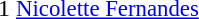<table cellspacing=0 cellpadding=0>
<tr>
<td><div>1 </div></td>
<td style="font-size: 95%"> <a href='#'>Nicolette Fernandes</a></td>
</tr>
</table>
